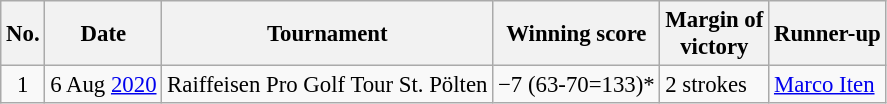<table class="wikitable" style="font-size:95%;">
<tr>
<th>No.</th>
<th>Date</th>
<th>Tournament</th>
<th>Winning score</th>
<th>Margin of<br>victory</th>
<th>Runner-up</th>
</tr>
<tr>
<td align=center>1</td>
<td align=right>6 Aug <a href='#'>2020</a></td>
<td>Raiffeisen Pro Golf Tour St. Pölten</td>
<td>−7 (63-70=133)*</td>
<td>2 strokes</td>
<td> <a href='#'>Marco Iten</a></td>
</tr>
</table>
